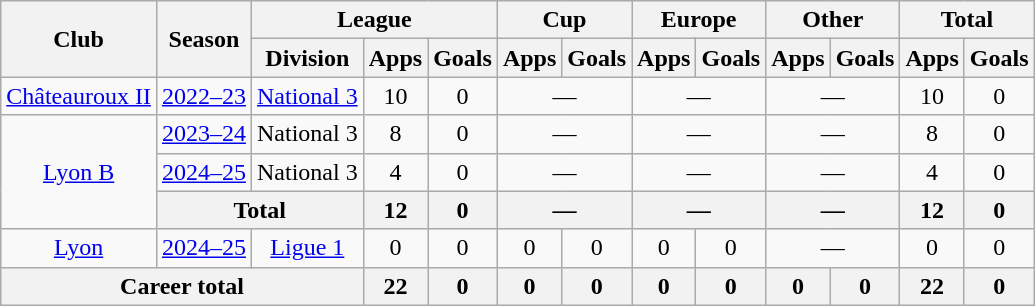<table class="wikitable" style="text-align: center;">
<tr>
<th rowspan="2">Club</th>
<th rowspan="2">Season</th>
<th colspan="3">League</th>
<th colspan="2">Cup</th>
<th colspan="2">Europe</th>
<th colspan="2">Other</th>
<th colspan="2">Total</th>
</tr>
<tr>
<th>Division</th>
<th>Apps</th>
<th>Goals</th>
<th>Apps</th>
<th>Goals</th>
<th>Apps</th>
<th>Goals</th>
<th>Apps</th>
<th>Goals</th>
<th>Apps</th>
<th>Goals</th>
</tr>
<tr>
<td><a href='#'>Châteauroux II</a></td>
<td><a href='#'>2022–23</a></td>
<td><a href='#'>National 3</a></td>
<td>10</td>
<td>0</td>
<td colspan="2">—</td>
<td colspan="2">—</td>
<td colspan="2">—</td>
<td>10</td>
<td>0</td>
</tr>
<tr>
<td rowspan="3"><a href='#'>Lyon B</a></td>
<td><a href='#'>2023–24</a></td>
<td>National 3</td>
<td>8</td>
<td>0</td>
<td colspan="2">—</td>
<td colspan="2">—</td>
<td colspan="2">—</td>
<td>8</td>
<td>0</td>
</tr>
<tr>
<td><a href='#'>2024–25</a></td>
<td>National 3</td>
<td>4</td>
<td>0</td>
<td colspan="2">—</td>
<td colspan="2">—</td>
<td colspan="2">—</td>
<td>4</td>
<td>0</td>
</tr>
<tr>
<th colspan="2">Total</th>
<th>12</th>
<th>0</th>
<th colspan="2">—</th>
<th colspan="2">—</th>
<th colspan="2">—</th>
<th>12</th>
<th>0</th>
</tr>
<tr>
<td><a href='#'>Lyon</a></td>
<td><a href='#'>2024–25</a></td>
<td><a href='#'>Ligue 1</a></td>
<td>0</td>
<td>0</td>
<td>0</td>
<td>0</td>
<td>0</td>
<td>0</td>
<td colspan="2">—</td>
<td>0</td>
<td>0</td>
</tr>
<tr>
<th colspan="3">Career total</th>
<th>22</th>
<th>0</th>
<th>0</th>
<th>0</th>
<th>0</th>
<th>0</th>
<th>0</th>
<th>0</th>
<th>22</th>
<th>0</th>
</tr>
</table>
